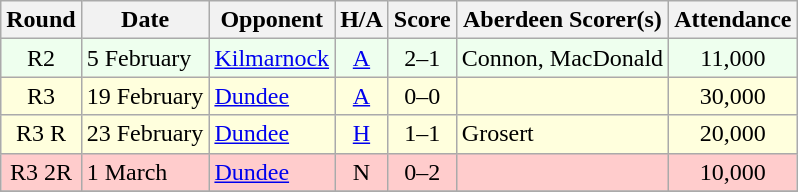<table class="wikitable" style="text-align:center">
<tr>
<th>Round</th>
<th>Date</th>
<th>Opponent</th>
<th>H/A</th>
<th>Score</th>
<th>Aberdeen Scorer(s)</th>
<th>Attendance</th>
</tr>
<tr bgcolor=#EEFFEE>
<td>R2</td>
<td align=left>5 February</td>
<td align=left><a href='#'>Kilmarnock</a></td>
<td><a href='#'>A</a></td>
<td>2–1</td>
<td align=left>Connon, MacDonald</td>
<td>11,000</td>
</tr>
<tr bgcolor=#FFFFDD>
<td>R3</td>
<td align=left>19 February</td>
<td align=left><a href='#'>Dundee</a></td>
<td><a href='#'>A</a></td>
<td>0–0</td>
<td align=left></td>
<td>30,000</td>
</tr>
<tr bgcolor=#FFFFDD>
<td>R3 R</td>
<td align=left>23 February</td>
<td align=left><a href='#'>Dundee</a></td>
<td><a href='#'>H</a></td>
<td>1–1</td>
<td align=left>Grosert</td>
<td>20,000</td>
</tr>
<tr bgcolor=#FFCCCC>
<td>R3 2R</td>
<td align=left>1 March</td>
<td align=left><a href='#'>Dundee</a></td>
<td>N</td>
<td>0–2</td>
<td align=left></td>
<td>10,000</td>
</tr>
<tr>
</tr>
</table>
